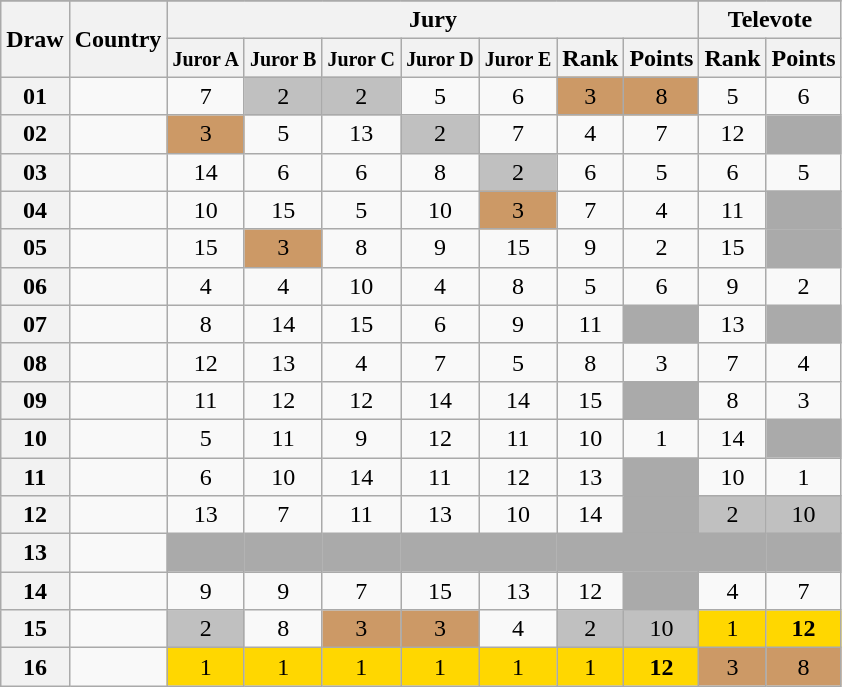<table class="sortable wikitable collapsible plainrowheaders" style="text-align:center;">
<tr>
</tr>
<tr>
<th scope="col" rowspan="2">Draw</th>
<th scope="col" rowspan="2">Country</th>
<th scope="col" colspan="7">Jury</th>
<th scope="col" colspan="2">Televote</th>
</tr>
<tr>
<th scope="col"><small>Juror A</small></th>
<th scope="col"><small>Juror B</small></th>
<th scope="col"><small>Juror C</small></th>
<th scope="col"><small>Juror D</small></th>
<th scope="col"><small>Juror E</small></th>
<th scope="col">Rank</th>
<th scope="col">Points</th>
<th scope="col">Rank</th>
<th scope="col">Points</th>
</tr>
<tr>
<th scope="row" style="text-align:center;">01</th>
<td style="text-align:left;"></td>
<td>7</td>
<td style="background:silver;">2</td>
<td style="background:silver;">2</td>
<td>5</td>
<td>6</td>
<td style="background:#CC9966;">3</td>
<td style="background:#CC9966;">8</td>
<td>5</td>
<td>6</td>
</tr>
<tr>
<th scope="row" style="text-align:center;">02</th>
<td style="text-align:left;"></td>
<td style="background:#CC9966;">3</td>
<td>5</td>
<td>13</td>
<td style="background:silver;">2</td>
<td>7</td>
<td>4</td>
<td>7</td>
<td>12</td>
<td style="background:#AAAAAA;"></td>
</tr>
<tr>
<th scope="row" style="text-align:center;">03</th>
<td style="text-align:left;"></td>
<td>14</td>
<td>6</td>
<td>6</td>
<td>8</td>
<td style="background:silver;">2</td>
<td>6</td>
<td>5</td>
<td>6</td>
<td>5</td>
</tr>
<tr>
<th scope="row" style="text-align:center;">04</th>
<td style="text-align:left;"></td>
<td>10</td>
<td>15</td>
<td>5</td>
<td>10</td>
<td style="background:#CC9966;">3</td>
<td>7</td>
<td>4</td>
<td>11</td>
<td style="background:#AAAAAA;"></td>
</tr>
<tr>
<th scope="row" style="text-align:center;">05</th>
<td style="text-align:left;"></td>
<td>15</td>
<td style="background:#CC9966;">3</td>
<td>8</td>
<td>9</td>
<td>15</td>
<td>9</td>
<td>2</td>
<td>15</td>
<td style="background:#AAAAAA;"></td>
</tr>
<tr>
<th scope="row" style="text-align:center;">06</th>
<td style="text-align:left;"></td>
<td>4</td>
<td>4</td>
<td>10</td>
<td>4</td>
<td>8</td>
<td>5</td>
<td>6</td>
<td>9</td>
<td>2</td>
</tr>
<tr>
<th scope="row" style="text-align:center;">07</th>
<td style="text-align:left;"></td>
<td>8</td>
<td>14</td>
<td>15</td>
<td>6</td>
<td>9</td>
<td>11</td>
<td style="background:#AAAAAA;"></td>
<td>13</td>
<td style="background:#AAAAAA;"></td>
</tr>
<tr>
<th scope="row" style="text-align:center;">08</th>
<td style="text-align:left;"></td>
<td>12</td>
<td>13</td>
<td>4</td>
<td>7</td>
<td>5</td>
<td>8</td>
<td>3</td>
<td>7</td>
<td>4</td>
</tr>
<tr>
<th scope="row" style="text-align:center;">09</th>
<td style="text-align:left;"></td>
<td>11</td>
<td>12</td>
<td>12</td>
<td>14</td>
<td>14</td>
<td>15</td>
<td style="background:#AAAAAA;"></td>
<td>8</td>
<td>3</td>
</tr>
<tr>
<th scope="row" style="text-align:center;">10</th>
<td style="text-align:left;"></td>
<td>5</td>
<td>11</td>
<td>9</td>
<td>12</td>
<td>11</td>
<td>10</td>
<td>1</td>
<td>14</td>
<td style="background:#AAAAAA;"></td>
</tr>
<tr>
<th scope="row" style="text-align:center;">11</th>
<td style="text-align:left;"></td>
<td>6</td>
<td>10</td>
<td>14</td>
<td>11</td>
<td>12</td>
<td>13</td>
<td style="background:#AAAAAA;"></td>
<td>10</td>
<td>1</td>
</tr>
<tr>
<th scope="row" style="text-align:center;">12</th>
<td style="text-align:left;"></td>
<td>13</td>
<td>7</td>
<td>11</td>
<td>13</td>
<td>10</td>
<td>14</td>
<td style="background:#AAAAAA;"></td>
<td style="background:silver;">2</td>
<td style="background:silver;">10</td>
</tr>
<tr class="sortbottom">
<th scope="row" style="text-align:center;">13</th>
<td style="text-align:left;"></td>
<td style="background:#AAAAAA;"></td>
<td style="background:#AAAAAA;"></td>
<td style="background:#AAAAAA;"></td>
<td style="background:#AAAAAA;"></td>
<td style="background:#AAAAAA;"></td>
<td style="background:#AAAAAA;"></td>
<td style="background:#AAAAAA;"></td>
<td style="background:#AAAAAA;"></td>
<td style="background:#AAAAAA;"></td>
</tr>
<tr>
<th scope="row" style="text-align:center;">14</th>
<td style="text-align:left;"></td>
<td>9</td>
<td>9</td>
<td>7</td>
<td>15</td>
<td>13</td>
<td>12</td>
<td style="background:#AAAAAA;"></td>
<td>4</td>
<td>7</td>
</tr>
<tr>
<th scope="row" style="text-align:center;">15</th>
<td style="text-align:left;"></td>
<td style="background:silver;">2</td>
<td>8</td>
<td style="background:#CC9966;">3</td>
<td style="background:#CC9966;">3</td>
<td>4</td>
<td style="background:silver;">2</td>
<td style="background:silver;">10</td>
<td style="background:gold;">1</td>
<td style="background:gold;"><strong>12</strong></td>
</tr>
<tr>
<th scope="row" style="text-align:center;">16</th>
<td style="text-align:left;"></td>
<td style="background:gold;">1</td>
<td style="background:gold;">1</td>
<td style="background:gold;">1</td>
<td style="background:gold;">1</td>
<td style="background:gold;">1</td>
<td style="background:gold;">1</td>
<td style="background:gold;"><strong>12</strong></td>
<td style="background:#CC9966;">3</td>
<td style="background:#CC9966;">8</td>
</tr>
</table>
